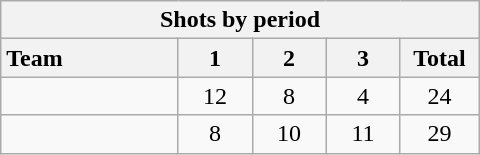<table class="wikitable" style="width:20em; text-align:right;">
<tr>
<th colspan="6">Shots by period</th>
</tr>
<tr>
<th style="width:8em; text-align:left;">Team</th>
<th style="width:3em;">1</th>
<th style="width:3em;">2</th>
<th style="width:3em;">3</th>
<th style="width:3em;">Total</th>
</tr>
<tr style="text-align:center;">
<td style="text-align:left;"></td>
<td>12</td>
<td>8</td>
<td>4</td>
<td>24</td>
</tr>
<tr style="text-align:center;">
<td style="text-align:left;"></td>
<td>8</td>
<td>10</td>
<td>11</td>
<td>29</td>
</tr>
</table>
